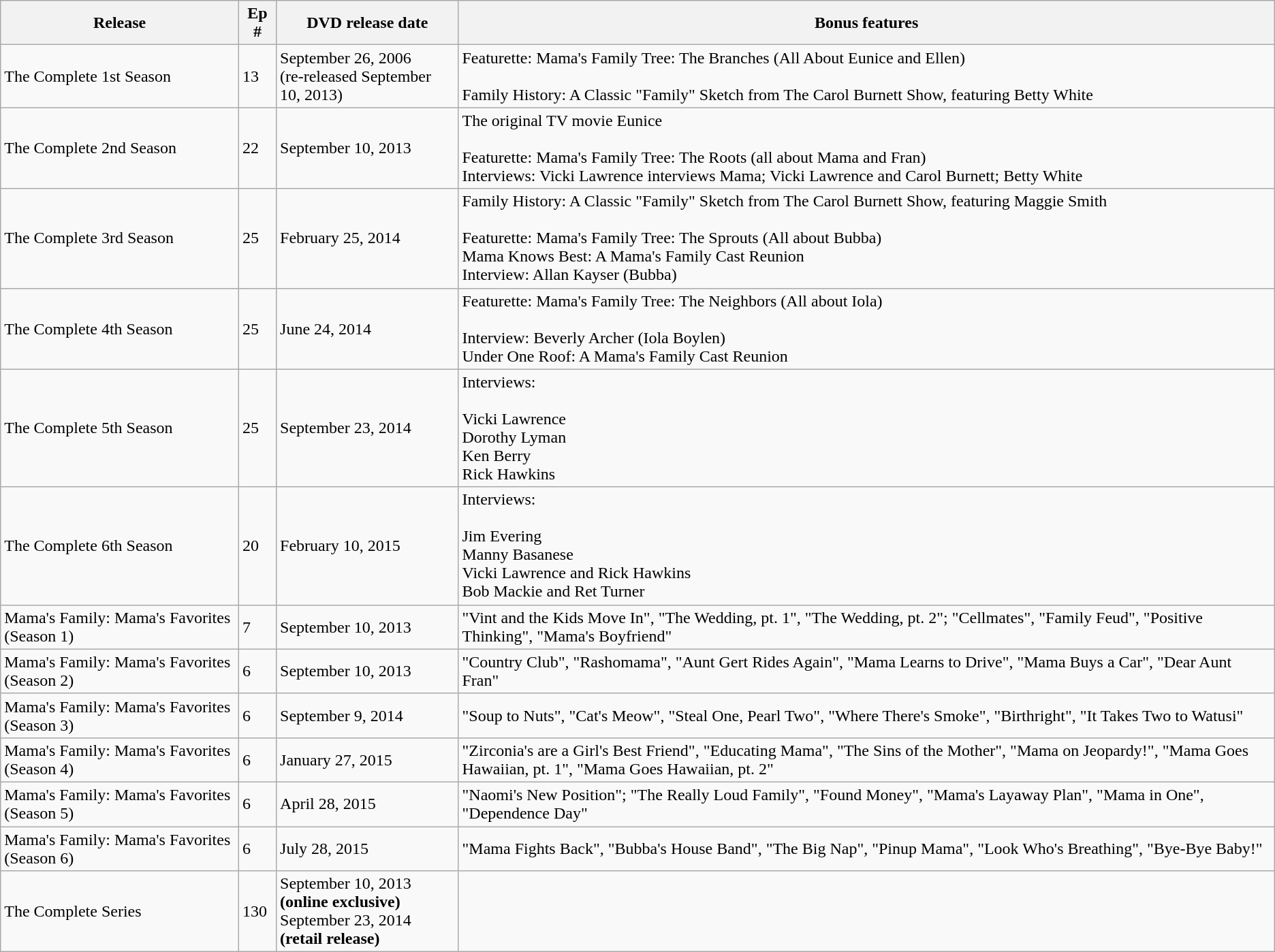<table class="wikitable">
<tr>
<th>Release</th>
<th>Ep #</th>
<th>DVD release date</th>
<th>Bonus features</th>
</tr>
<tr>
<td>The Complete 1st Season</td>
<td>13</td>
<td>September 26, 2006<br>(re-released September 10, 2013)</td>
<td>Featurette: Mama's Family Tree: The Branches (All About Eunice and Ellen)<br><br>Family History: A Classic "Family" Sketch from The Carol Burnett Show, featuring Betty White<br></td>
</tr>
<tr>
<td>The Complete 2nd Season</td>
<td>22</td>
<td>September 10, 2013<br></td>
<td>The original TV movie Eunice<br><br>Featurette: Mama's Family Tree: The Roots (all about Mama and Fran)<br>
Interviews: Vicki Lawrence interviews Mama; Vicki Lawrence and Carol Burnett; Betty White<br></td>
</tr>
<tr>
<td>The Complete 3rd Season</td>
<td>25</td>
<td>February 25, 2014<br></td>
<td>Family History: A Classic "Family" Sketch from The Carol Burnett Show, featuring Maggie Smith<br><br>Featurette: Mama's Family Tree: The Sprouts (All about Bubba)<br> 
Mama Knows Best: A Mama's Family Cast Reunion<br>
Interview: Allan Kayser (Bubba)<br></td>
</tr>
<tr>
<td>The Complete 4th Season</td>
<td>25</td>
<td>June 24, 2014<br></td>
<td>Featurette: Mama's Family Tree: The Neighbors (All about Iola)<br><br>Interview: Beverly Archer (Iola Boylen)<br>
Under One Roof: A Mama's Family Cast Reunion<br></td>
</tr>
<tr>
<td>The Complete 5th Season</td>
<td>25</td>
<td>September 23, 2014</td>
<td>Interviews:<br><br>Vicki Lawrence<br>
Dorothy Lyman<br>
Ken Berry<br>
Rick Hawkins<br></td>
</tr>
<tr>
<td>The Complete 6th Season</td>
<td>20</td>
<td>February 10, 2015</td>
<td>Interviews:<br><br>Jim Evering<br>
Manny Basanese<br>
Vicki Lawrence and Rick Hawkins<br>
Bob Mackie and Ret Turner</td>
</tr>
<tr>
<td>Mama's Family: Mama's Favorites (Season 1)</td>
<td>7</td>
<td>September 10, 2013</td>
<td>"Vint and the Kids Move In", "The Wedding, pt. 1",  "The Wedding, pt. 2"; "Cellmates", "Family Feud", "Positive Thinking", "Mama's Boyfriend"</td>
</tr>
<tr>
<td>Mama's Family: Mama's Favorites (Season 2)</td>
<td>6</td>
<td>September 10, 2013</td>
<td>"Country Club", "Rashomama", "Aunt Gert Rides Again", "Mama Learns to Drive", "Mama Buys a Car", "Dear Aunt Fran"</td>
</tr>
<tr>
<td>Mama's Family: Mama's Favorites (Season 3)</td>
<td>6</td>
<td>September 9, 2014</td>
<td>"Soup to Nuts", "Cat's Meow",  "Steal One, Pearl Two", "Where There's Smoke", "Birthright", "It Takes Two to Watusi"</td>
</tr>
<tr>
<td>Mama's Family: Mama's Favorites (Season 4)</td>
<td>6</td>
<td>January 27, 2015</td>
<td>"Zirconia's are a Girl's Best Friend", "Educating Mama", "The Sins of the Mother", "Mama on Jeopardy!", "Mama Goes Hawaiian, pt. 1", "Mama Goes Hawaiian, pt. 2"</td>
</tr>
<tr>
<td>Mama's Family: Mama's Favorites (Season 5)</td>
<td>6</td>
<td>April 28, 2015</td>
<td>"Naomi's New Position"; "The Really Loud Family", "Found Money", "Mama's Layaway Plan", "Mama in One", "Dependence Day"</td>
</tr>
<tr>
<td>Mama's Family: Mama's Favorites (Season 6)</td>
<td>6</td>
<td>July 28, 2015</td>
<td>"Mama Fights Back", "Bubba's House Band", "The Big Nap", "Pinup Mama", "Look Who's Breathing", "Bye-Bye Baby!"</td>
</tr>
<tr>
<td>The Complete Series</td>
<td>130</td>
<td>September 10, 2013 <br> <strong>(online exclusive)</strong> <br> September 23, 2014 <strong> <br>(retail release)</strong></td>
<td></td>
</tr>
</table>
